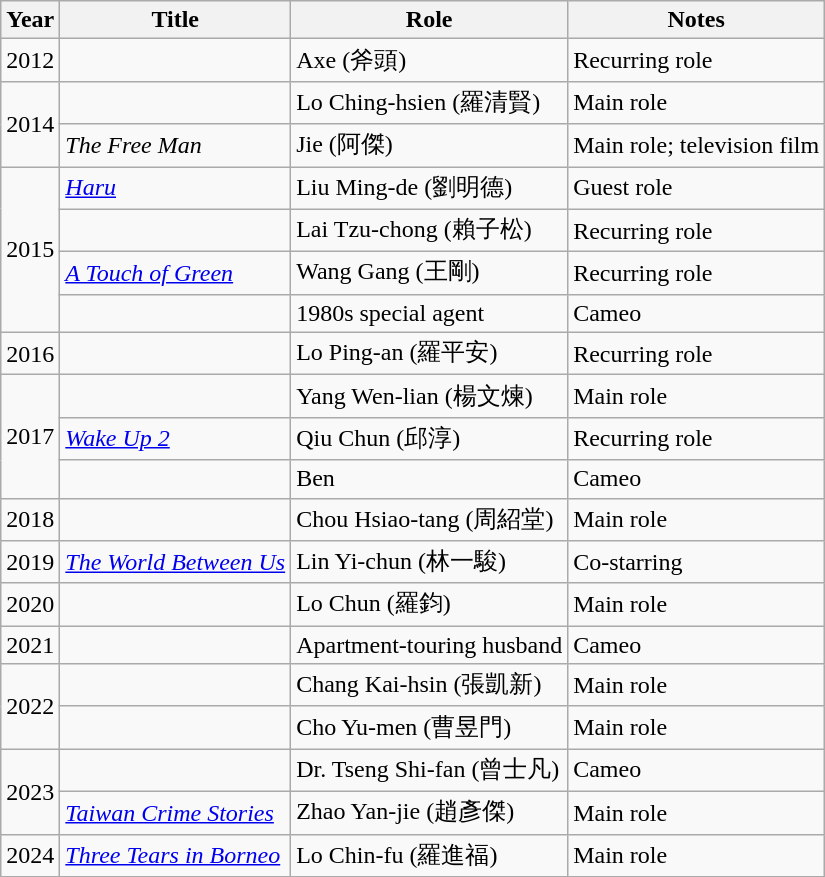<table class="wikitable">
<tr>
<th>Year</th>
<th>Title</th>
<th>Role</th>
<th>Notes</th>
</tr>
<tr>
<td>2012</td>
<td><em></em></td>
<td>Axe (斧頭)</td>
<td>Recurring role</td>
</tr>
<tr>
<td rowspan="2">2014</td>
<td><em></em></td>
<td>Lo Ching-hsien (羅清賢)</td>
<td>Main role</td>
</tr>
<tr>
<td><em>The Free Man</em></td>
<td>Jie (阿傑)</td>
<td>Main role; television film</td>
</tr>
<tr>
<td rowspan="4">2015</td>
<td><em><a href='#'>Haru</a></em></td>
<td>Liu Ming-de (劉明德)</td>
<td>Guest role</td>
</tr>
<tr>
<td><em></em></td>
<td>Lai Tzu-chong (賴子松)</td>
<td>Recurring role</td>
</tr>
<tr>
<td><em><a href='#'>A Touch of Green</a></em></td>
<td>Wang Gang (王剛)</td>
<td>Recurring role</td>
</tr>
<tr>
<td><em></em></td>
<td>1980s special agent</td>
<td>Cameo</td>
</tr>
<tr>
<td>2016</td>
<td><em></em></td>
<td>Lo Ping-an (羅平安)</td>
<td>Recurring role</td>
</tr>
<tr>
<td rowspan="3">2017</td>
<td><em></em></td>
<td>Yang Wen-lian (楊文煉)</td>
<td>Main role</td>
</tr>
<tr>
<td><em><a href='#'>Wake Up 2</a></em></td>
<td>Qiu Chun (邱淳)</td>
<td>Recurring role</td>
</tr>
<tr>
<td><em></em></td>
<td>Ben</td>
<td>Cameo</td>
</tr>
<tr>
<td>2018</td>
<td><em></em></td>
<td>Chou Hsiao-tang (周紹堂)</td>
<td>Main role</td>
</tr>
<tr>
<td>2019</td>
<td><em><a href='#'>The World Between Us</a></em></td>
<td>Lin Yi-chun (林一駿)</td>
<td>Co-starring</td>
</tr>
<tr>
<td>2020</td>
<td><em></em></td>
<td>Lo Chun (羅鈞)</td>
<td>Main role</td>
</tr>
<tr>
<td>2021</td>
<td><em></em></td>
<td>Apartment-touring husband</td>
<td>Cameo</td>
</tr>
<tr>
<td rowspan="2">2022</td>
<td><em></em></td>
<td>Chang Kai-hsin (張凱新)</td>
<td>Main role</td>
</tr>
<tr>
<td><em></em></td>
<td>Cho Yu-men (曹昱門)</td>
<td>Main role</td>
</tr>
<tr>
<td rowspan="2">2023</td>
<td><em></em></td>
<td>Dr. Tseng Shi-fan (曾士凡)</td>
<td>Cameo</td>
</tr>
<tr>
<td><em><a href='#'>Taiwan Crime Stories</a></em></td>
<td>Zhao Yan-jie (趙彥傑)</td>
<td>Main role</td>
</tr>
<tr>
<td>2024</td>
<td><em><a href='#'>Three Tears in Borneo</a></em></td>
<td>Lo Chin-fu (羅進福)</td>
<td>Main role</td>
</tr>
</table>
